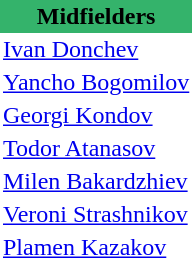<table class="toccolours" border="0" cellpadding="2" cellspacing="0" align=left style="margin:0.5em;">
<tr>
<th colspan="4" align="center" bgcolor="#34B36B"><span>Midfielders</span></th>
</tr>
<tr>
<td> <a href='#'>Ivan Donchev</a></td>
</tr>
<tr>
<td> <a href='#'>Yancho Bogomilov</a></td>
</tr>
<tr>
<td> <a href='#'>Georgi Kondov</a></td>
</tr>
<tr>
<td> <a href='#'>Todor Atanasov</a></td>
</tr>
<tr>
<td> <a href='#'>Milen Bakardzhiev</a></td>
</tr>
<tr>
<td> <a href='#'>Veroni Strashnikov</a></td>
</tr>
<tr>
<td> <a href='#'>Plamen Kazakov</a></td>
</tr>
<tr>
</tr>
</table>
